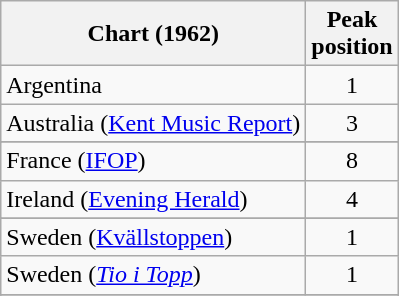<table class="wikitable sortable">
<tr>
<th>Chart (1962)</th>
<th>Peak<br>position</th>
</tr>
<tr>
<td>Argentina</td>
<td align="center">1</td>
</tr>
<tr>
<td>Australia (<a href='#'>Kent Music Report</a>)</td>
<td align="center">3</td>
</tr>
<tr>
</tr>
<tr>
</tr>
<tr>
<td>France (<a href='#'>IFOP</a>)</td>
<td align="center">8</td>
</tr>
<tr>
<td>Ireland (<a href='#'>Evening Herald</a>)</td>
<td align="center">4</td>
</tr>
<tr>
</tr>
<tr>
</tr>
<tr>
<td>Sweden (<a href='#'>Kvällstoppen</a>)</td>
<td style="text-align:center;">1</td>
</tr>
<tr>
<td>Sweden (<em><a href='#'>Tio i Topp</a></em>)</td>
<td style="text-align:center;">1</td>
</tr>
<tr>
</tr>
<tr>
</tr>
<tr>
</tr>
</table>
